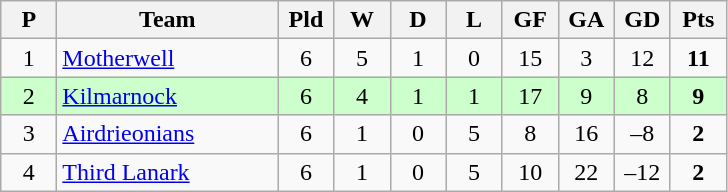<table class="wikitable" style="text-align: center;">
<tr>
<th width=30>P</th>
<th width=140>Team</th>
<th width=30>Pld</th>
<th width=30>W</th>
<th width=30>D</th>
<th width=30>L</th>
<th width=30>GF</th>
<th width=30>GA</th>
<th width=30>GD</th>
<th width=30>Pts</th>
</tr>
<tr>
<td>1</td>
<td align=left><a href='#'>Motherwell</a></td>
<td>6</td>
<td>5</td>
<td>1</td>
<td>0</td>
<td>15</td>
<td>3</td>
<td>12</td>
<td><strong>11</strong></td>
</tr>
<tr style="background:#ccffcc;">
<td>2</td>
<td align=left><a href='#'>Kilmarnock</a></td>
<td>6</td>
<td>4</td>
<td>1</td>
<td>1</td>
<td>17</td>
<td>9</td>
<td>8</td>
<td><strong>9</strong></td>
</tr>
<tr>
<td>3</td>
<td align=left><a href='#'>Airdrieonians</a></td>
<td>6</td>
<td>1</td>
<td>0</td>
<td>5</td>
<td>8</td>
<td>16</td>
<td>–8</td>
<td><strong>2</strong></td>
</tr>
<tr>
<td>4</td>
<td align=left><a href='#'>Third Lanark</a></td>
<td>6</td>
<td>1</td>
<td>0</td>
<td>5</td>
<td>10</td>
<td>22</td>
<td>–12</td>
<td><strong>2</strong></td>
</tr>
</table>
